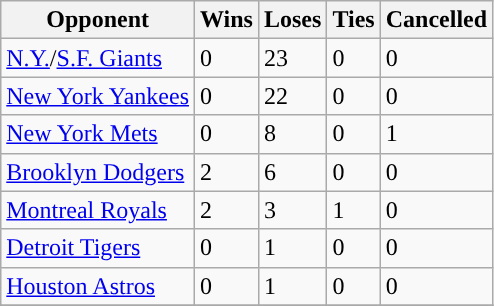<table class="wikitable">
<tr>
<th>Opponent</th>
<th>Wins</th>
<th>Loses</th>
<th>Ties</th>
<th>Cancelled</th>
</tr>
<tr>
<td><a href='#'>N.Y.</a>/<a href='#'>S.F. Giants</a></td>
<td>0</td>
<td>23</td>
<td>0</td>
<td>0</td>
</tr>
<tr>
<td><a href='#'>New York Yankees</a></td>
<td>0</td>
<td>22</td>
<td>0</td>
<td>0</td>
</tr>
<tr>
<td><a href='#'>New York Mets</a></td>
<td>0</td>
<td>8</td>
<td>0</td>
<td>1</td>
</tr>
<tr>
<td><a href='#'>Brooklyn Dodgers</a></td>
<td>2</td>
<td>6</td>
<td>0</td>
<td>0</td>
</tr>
<tr>
<td><a href='#'>Montreal Royals</a></td>
<td>2</td>
<td>3</td>
<td>1</td>
<td>0</td>
</tr>
<tr>
<td><a href='#'>Detroit Tigers</a></td>
<td>0</td>
<td>1</td>
<td>0</td>
<td>0</td>
</tr>
<tr>
<td><a href='#'>Houston Astros</a></td>
<td>0</td>
<td>1</td>
<td>0</td>
<td>0</td>
</tr>
<tr>
</tr>
</table>
